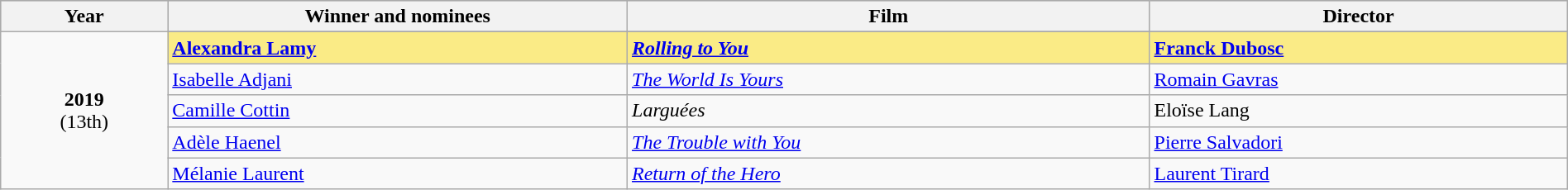<table class="wikitable" style="width:100%;" cellpadding="5">
<tr style="background:#BEBEBE;">
<th style="width:8%;">Year</th>
<th style="width:22%;">Winner and nominees</th>
<th style="width:25%;">Film</th>
<th style="width:20%;">Director</th>
</tr>
<tr>
<td rowspan="6" style="text-align:center"><strong>2019</strong><br>(13th)</td>
</tr>
<tr style="background:#FAEB86">
<td><strong><a href='#'>Alexandra Lamy</a></strong></td>
<td><strong><em><a href='#'>Rolling to You</a></em></strong></td>
<td><strong><a href='#'>Franck Dubosc</a></strong></td>
</tr>
<tr>
<td><a href='#'>Isabelle Adjani</a></td>
<td><em><a href='#'>The World Is Yours</a></em></td>
<td><a href='#'>Romain Gavras</a></td>
</tr>
<tr>
<td><a href='#'>Camille Cottin</a></td>
<td><em>Larguées</em></td>
<td>Eloïse Lang</td>
</tr>
<tr>
<td><a href='#'>Adèle Haenel</a></td>
<td><em><a href='#'>The Trouble with You</a></em></td>
<td><a href='#'>Pierre Salvadori</a></td>
</tr>
<tr>
<td><a href='#'>Mélanie Laurent</a></td>
<td><em><a href='#'>Return of the Hero</a></em></td>
<td><a href='#'>Laurent Tirard</a></td>
</tr>
</table>
